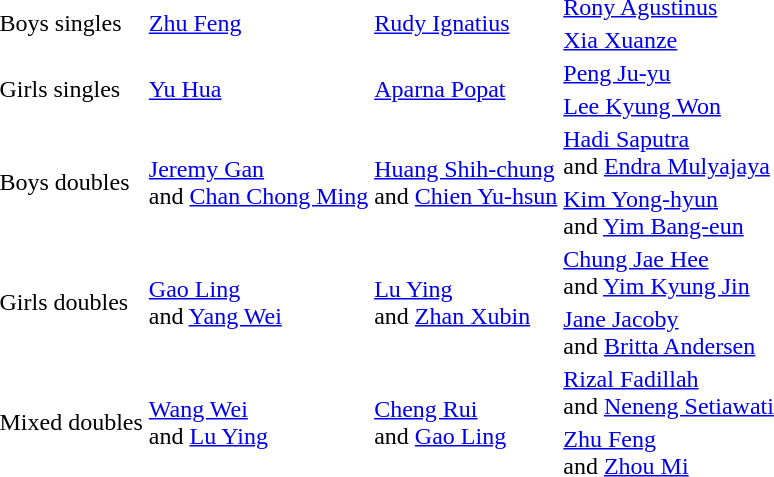<table>
<tr>
<td rowspan=2>Boys singles</td>
<td rowspan=2> <a href='#'>Zhu Feng</a></td>
<td rowspan=2> <a href='#'>Rudy Ignatius</a></td>
<td> <a href='#'>Rony Agustinus</a></td>
</tr>
<tr>
<td> <a href='#'>Xia Xuanze</a></td>
</tr>
<tr>
<td rowspan=2>Girls singles</td>
<td rowspan=2> <a href='#'>Yu Hua</a></td>
<td rowspan=2> <a href='#'>Aparna Popat</a></td>
<td> <a href='#'>Peng Ju-yu</a></td>
</tr>
<tr>
<td> <a href='#'>Lee Kyung Won</a></td>
</tr>
<tr>
<td rowspan=2>Boys doubles</td>
<td rowspan=2> <a href='#'>Jeremy Gan</a><br>and <a href='#'>Chan Chong Ming</a></td>
<td rowspan=2> <a href='#'>Huang Shih-chung</a><br>and <a href='#'>Chien Yu-hsun</a></td>
<td> <a href='#'>Hadi Saputra</a><br>and <a href='#'>Endra Mulyajaya</a></td>
</tr>
<tr>
<td> <a href='#'>Kim Yong-hyun</a><br>and <a href='#'>Yim Bang-eun</a></td>
</tr>
<tr>
<td rowspan=2>Girls doubles</td>
<td rowspan=2> <a href='#'>Gao Ling</a><br>and <a href='#'>Yang Wei</a></td>
<td rowspan=2> <a href='#'>Lu Ying</a><br>and <a href='#'>Zhan Xubin</a></td>
<td> <a href='#'>Chung Jae Hee</a><br>and <a href='#'>Yim Kyung Jin</a></td>
</tr>
<tr>
<td> <a href='#'>Jane Jacoby</a><br>and <a href='#'>Britta Andersen</a></td>
</tr>
<tr>
<td rowspan=2>Mixed doubles</td>
<td rowspan=2> <a href='#'>Wang Wei</a><br>and <a href='#'>Lu Ying</a></td>
<td rowspan=2> <a href='#'>Cheng Rui</a><br>and <a href='#'>Gao Ling</a></td>
<td> <a href='#'>Rizal Fadillah</a><br>and <a href='#'>Neneng Setiawati</a></td>
</tr>
<tr>
<td> <a href='#'>Zhu Feng</a><br>and <a href='#'>Zhou Mi</a></td>
</tr>
</table>
